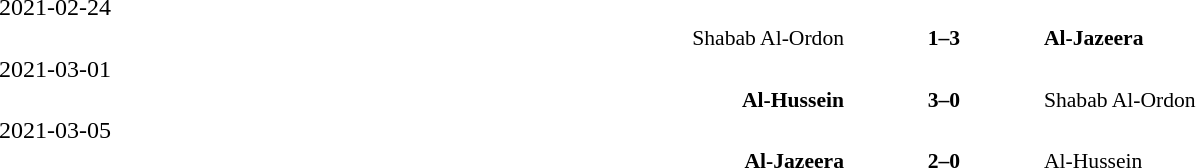<table width="100%" cellspacing="1">
<tr>
<td>2021-02-24</td>
</tr>
<tr style="font-size:90%">
<td align="right">Shabab Al-Ordon</td>
<td align="center"><strong>1–3</strong></td>
<td><strong>Al-Jazeera</strong></td>
</tr>
<tr>
<td>2021-03-01</td>
</tr>
<tr style="font-size:90%">
<td align="right"><strong>Al-Hussein</strong></td>
<td align="center"><strong>3–0</strong></td>
<td>Shabab Al-Ordon</td>
</tr>
<tr>
<td>2021-03-05</td>
</tr>
<tr style="font-size:90%">
<td align="right"><strong>Al-Jazeera</strong></td>
<td align="center"><strong>2–0</strong></td>
<td>Al-Hussein</td>
</tr>
</table>
